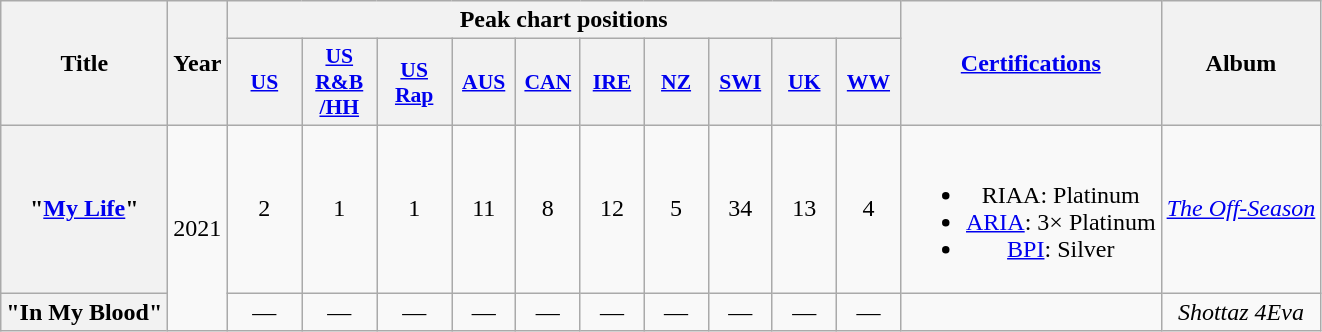<table class="wikitable plainrowheaders" style="text-align:center;">
<tr>
<th scope="col" rowspan="2">Title</th>
<th scope="col" rowspan="2">Year</th>
<th scope="col" colspan="10">Peak chart positions</th>
<th rowspan="2"><a href='#'>Certifications</a></th>
<th scope="col" rowspan="2">Album</th>
</tr>
<tr>
<th scope="col" style="width:3em;font-size:90%;"><a href='#'>US</a><br></th>
<th scope="col" style="width:3em;font-size:90%;"><a href='#'>US<br>R&B<br>/HH</a><br></th>
<th scope="col" style="width:3em;font-size:90%;"><a href='#'>US Rap</a><br></th>
<th scope="col" style="width:2.5em;font-size:90%;"><a href='#'>AUS</a><br></th>
<th scope="col" style="width:2.5em;font-size:90%;"><a href='#'>CAN</a><br></th>
<th scope="col" style="width:2.5em;font-size:90%;"><a href='#'>IRE</a><br></th>
<th scope="col" style="width:2.5em;font-size:90%;"><a href='#'>NZ</a><br></th>
<th scope="col" style="width:2.5em;font-size:90%;"><a href='#'>SWI</a><br></th>
<th scope="col" style="width:2.5em;font-size:90%;"><a href='#'>UK</a><br></th>
<th scope="col" style="width:2.5em;font-size:90%;"><a href='#'>WW</a><br></th>
</tr>
<tr>
<th scope="row">"<a href='#'>My Life</a>"<br></th>
<td rowspan="2">2021</td>
<td>2</td>
<td>1</td>
<td>1</td>
<td>11</td>
<td>8</td>
<td>12</td>
<td>5</td>
<td>34</td>
<td>13</td>
<td>4</td>
<td><br><ul><li>RIAA: Platinum</li><li><a href='#'>ARIA</a>: 3× Platinum</li><li><a href='#'>BPI</a>: Silver</li></ul></td>
<td><em><a href='#'>The Off-Season</a></em></td>
</tr>
<tr>
<th scope="row">"In My Blood"<br></th>
<td>—</td>
<td>—</td>
<td>—</td>
<td>—</td>
<td>—</td>
<td>—</td>
<td>—</td>
<td>—</td>
<td>—</td>
<td>—</td>
<td></td>
<td><em>Shottaz 4Eva</em></td>
</tr>
</table>
